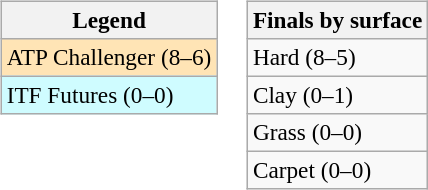<table>
<tr valign=top>
<td><br><table class=wikitable style=font-size:97%>
<tr>
<th>Legend</th>
</tr>
<tr bgcolor=moccasin>
<td>ATP Challenger (8–6)</td>
</tr>
<tr bgcolor=cffcff>
<td>ITF Futures (0–0)</td>
</tr>
</table>
</td>
<td><br><table class=wikitable style=font-size:97%>
<tr>
<th>Finals by surface</th>
</tr>
<tr>
<td>Hard (8–5)</td>
</tr>
<tr>
<td>Clay (0–1)</td>
</tr>
<tr>
<td>Grass (0–0)</td>
</tr>
<tr>
<td>Carpet (0–0)</td>
</tr>
</table>
</td>
</tr>
</table>
